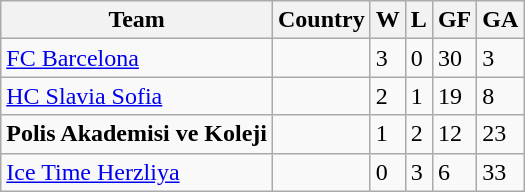<table class="wikitable">
<tr>
<th>Team</th>
<th>Country</th>
<th>W</th>
<th>L</th>
<th>GF</th>
<th>GA</th>
</tr>
<tr>
<td><a href='#'>FC Barcelona</a></td>
<td></td>
<td>3</td>
<td>0</td>
<td>30</td>
<td>3</td>
</tr>
<tr>
<td><a href='#'>HC Slavia Sofia</a></td>
<td></td>
<td>2</td>
<td>1</td>
<td>19</td>
<td>8</td>
</tr>
<tr>
<td><strong>Polis Akademisi ve Koleji</strong></td>
<td></td>
<td>1</td>
<td>2</td>
<td>12</td>
<td>23</td>
</tr>
<tr>
<td><a href='#'>Ice Time Herzliya</a></td>
<td></td>
<td>0</td>
<td>3</td>
<td>6</td>
<td>33</td>
</tr>
</table>
